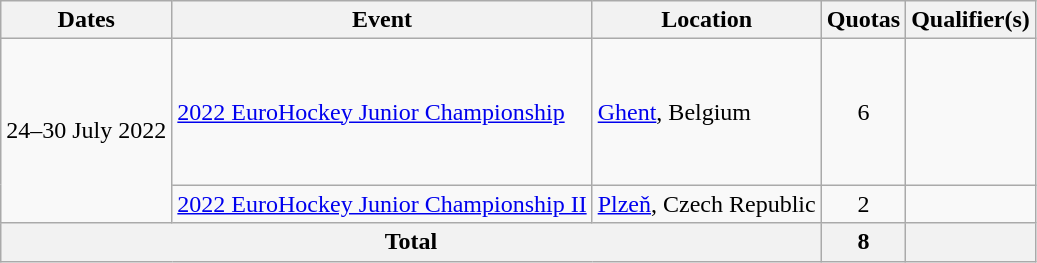<table class="wikitable">
<tr>
<th>Dates</th>
<th>Event</th>
<th>Location</th>
<th>Quotas</th>
<th>Qualifier(s)</th>
</tr>
<tr>
<td rowspan=2>24–30 July 2022</td>
<td><a href='#'>2022 EuroHockey Junior Championship</a></td>
<td><a href='#'>Ghent</a>, Belgium</td>
<td align=center>6</td>
<td><br><br><br><br><br></td>
</tr>
<tr>
<td><a href='#'>2022 EuroHockey Junior Championship II</a></td>
<td><a href='#'>Plzeň</a>, Czech Republic</td>
<td align=center>2</td>
<td><br></td>
</tr>
<tr>
<th colspan=3>Total</th>
<th>8</th>
<th></th>
</tr>
</table>
